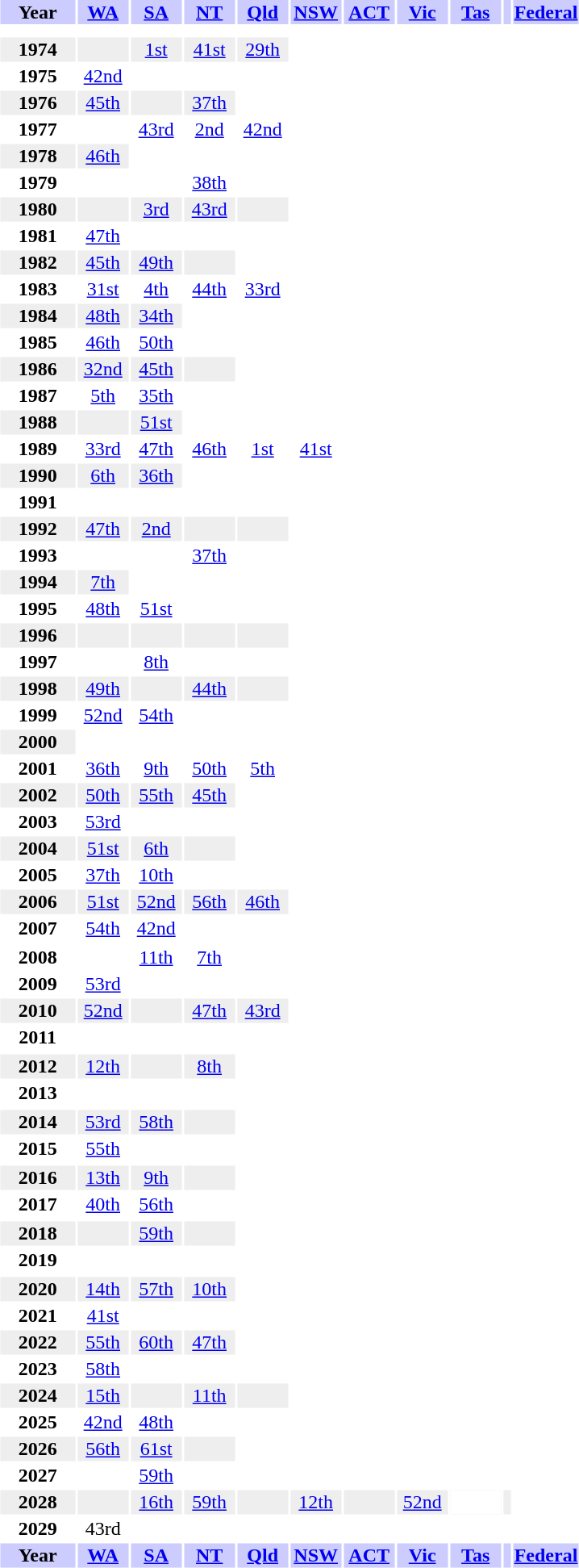<table class="toccolours" style="margin:0 auto; clear:both; text-align:center;" border=0>
<tr bgcolor="#ccccff">
<th width=60>Year</th>
<th width=40><a href='#'>WA</a></th>
<th width=40><a href='#'>SA</a></th>
<th width=40><a href='#'>NT</a></th>
<th width=40><a href='#'>Qld</a></th>
<th width=40><a href='#'>NSW</a></th>
<th width=40><a href='#'>ACT</a></th>
<th width=40><a href='#'>Vic</a></th>
<th width=40><a href='#'>Tas</a></th>
<th> </th>
<th width=50><a href='#'>Federal</a></th>
</tr>
<tr>
<td height=5></td>
<td></td>
<td></td>
<td valign="top" rowspan=1></td>
<td></td>
<td></td>
<td valign="top" rowspan=16></td>
<td></td>
<td></td>
<td valign="top" rowspan=55></td>
<td></td>
</tr>
<tr bgcolor=#eeeeee>
<th>1974</th>
<td valign="top" ><a href='#'></a></td>
<td valign="top" ><a href='#'>1st</a></td>
<td valign="top" ><a href='#'>41st</a></td>
<td valign="top" ><a href='#'>29th</a></td>
</tr>
<tr>
<th>1975</th>
<td valign="top" ><a href='#'>42nd</a></td>
<td valign="top" ><a href='#'></a></td>
</tr>
<tr bgcolor=#eeeeee>
<th>1976</th>
<td valign="top" ><a href='#'>45th</a></td>
<td valign="top" ><a href='#'></a></td>
<td valign="top" ><a href='#'>37th</a></td>
</tr>
<tr>
<th>1977</th>
<td valign="top" ><a href='#'></a></td>
<td valign="top" ><a href='#'>43rd</a></td>
<td valign="top" ><a href='#'>2nd</a></td>
<td valign="top" ><a href='#'>42nd</a></td>
<td valign="top" ><a href='#'></a></td>
</tr>
<tr bgcolor=#eeeeee>
<th>1978</th>
<td valign="top" ><a href='#'>46th</a></td>
</tr>
<tr>
<th>1979</th>
<td valign="top" ><a href='#'></a></td>
<td valign="top" ><a href='#'></a></td>
<td valign="top" ><a href='#'>38th</a></td>
</tr>
<tr bgcolor=#eeeeee>
<th>1980</th>
<td valign="top" ><a href='#'></a></td>
<td valign="top" ><a href='#'>3rd</a></td>
<td valign="top" ><a href='#'>43rd</a></td>
<td valign="top" ><a href='#'></a></td>
</tr>
<tr>
<th>1981</th>
<td valign="top" ><a href='#'>47th</a></td>
</tr>
<tr bgcolor=#eeeeee>
<th>1982</th>
<td valign="top" ><a href='#'>45th</a></td>
<td valign="top" ><a href='#'>49th</a></td>
<td valign="top" ><a href='#'></a></td>
</tr>
<tr>
<th>1983</th>
<td valign="top" ><a href='#'>31st</a></td>
<td valign="top" ><a href='#'>4th</a></td>
<td valign="top" ><a href='#'>44th</a></td>
<td valign="top" ><a href='#'>33rd</a></td>
</tr>
<tr bgcolor=#eeeeee>
<th>1984</th>
<td valign="top" ><a href='#'>48th</a></td>
<td valign="top" ><a href='#'>34th</a></td>
</tr>
<tr>
<th>1985</th>
<td valign="top" ><a href='#'>46th</a></td>
<td valign="top" ><a href='#'>50th</a></td>
</tr>
<tr bgcolor=#eeeeee>
<th>1986</th>
<td valign="top" ><a href='#'>32nd</a></td>
<td valign="top" ><a href='#'>45th</a></td>
<td valign="top" ><a href='#'></a></td>
</tr>
<tr>
<th>1987</th>
<td valign="top" ><a href='#'>5th</a></td>
<td valign="top" ><a href='#'>35th</a></td>
</tr>
<tr bgcolor=#eeeeee>
<th>1988</th>
<td valign="top" ><a href='#'></a></td>
<td valign="top" ><a href='#'>51st</a></td>
</tr>
<tr>
<th>1989</th>
<td valign="top" ><a href='#'>33rd</a></td>
<td valign="top" ><a href='#'>47th</a></td>
<td valign="top" ><a href='#'>46th</a></td>
<td valign="top" ><a href='#'>1st</a></td>
<td valign="top" ><a href='#'>41st</a></td>
</tr>
<tr bgcolor=#eeeeee>
<th>1990</th>
<td valign="top" ><a href='#'>6th</a></td>
<td valign="top" ><a href='#'>36th</a></td>
</tr>
<tr>
<th>1991</th>
<td valign="top" ><a href='#'></a></td>
</tr>
<tr bgcolor=#eeeeee>
<th>1992</th>
<td valign="top" ><a href='#'>47th</a></td>
<td valign="top" ><a href='#'>2nd</a></td>
<td valign="top" ><a href='#'></a></td>
<td valign="top" ><a href='#'></a></td>
</tr>
<tr>
<th>1993</th>
<td valign="top" ><a href='#'></a></td>
<td valign="top" ><a href='#'></a></td>
<td valign="top" ><a href='#'>37th</a></td>
</tr>
<tr bgcolor=#eeeeee>
<th>1994</th>
<td valign="top" ><a href='#'>7th</a></td>
</tr>
<tr>
<th>1995</th>
<td valign="top" ><a href='#'>48th</a></td>
<td valign="top" ><a href='#'>51st</a></td>
<td valign="top" ><a href='#'></a></td>
</tr>
<tr bgcolor=#eeeeee>
<th>1996</th>
<td valign="top" ><a href='#'></a></td>
<td valign="top" ><a href='#'></a></td>
<td valign="top" ><a href='#'></a></td>
<td valign="top" ><a href='#'></a></td>
</tr>
<tr>
<th>1997</th>
<td valign="top" ><a href='#'></a></td>
<td valign="top" ><a href='#'>8th</a></td>
</tr>
<tr bgcolor=#eeeeee>
<th>1998</th>
<td valign="top" ><a href='#'>49th</a></td>
<td valign="top" ><a href='#'></a></td>
<td valign="top" ><a href='#'>44th</a></td>
<td valign="top" ><a href='#'></a></td>
</tr>
<tr>
<th>1999</th>
<td valign="top" ><a href='#'>52nd</a></td>
<td valign="top" ><a href='#'>54th</a></td>
</tr>
<tr bgcolor=#eeeeee>
<th>2000</th>
</tr>
<tr>
<th>2001</th>
<td valign="top" ><a href='#'>36th</a></td>
<td valign="top" ><a href='#'>9th</a></td>
<td valign="top" ><a href='#'>50th</a></td>
<td valign="top" ><a href='#'>5th</a></td>
<td valign="top" ><a href='#'></a></td>
</tr>
<tr bgcolor=#eeeeee>
<th>2002</th>
<td valign="top" ><a href='#'>50th</a></td>
<td valign="top" ><a href='#'>55th</a></td>
<td valign="top" ><a href='#'>45th</a></td>
</tr>
<tr>
<th>2003</th>
<td valign="top" ><a href='#'>53rd</a></td>
</tr>
<tr bgcolor=#eeeeee>
<th>2004</th>
<td valign="top" ><a href='#'>51st</a></td>
<td valign="top" ><a href='#'>6th</a></td>
<td valign="top" ><a href='#'></a></td>
</tr>
<tr>
<th>2005</th>
<td valign="top" ><a href='#'>37th</a></td>
<td valign="top" ><a href='#'>10th</a></td>
</tr>
<tr bgcolor=#eeeeee>
<th>2006</th>
<td valign="top" ><a href='#'>51st</a></td>
<td valign="top" ><a href='#'>52nd</a></td>
<td valign="top" ><a href='#'>56th</a></td>
<td valign="top" ><a href='#'>46th</a></td>
</tr>
<tr>
<th>2007</th>
<td valign="top" ><a href='#'>54th</a></td>
<td valign="top" ><a href='#'>42nd</a></td>
</tr>
<tr bgcolor=#eeeeee>
</tr>
<tr>
<th>2008</th>
<td valign="top" ><a href='#'></a></td>
<td valign="top" ><a href='#'>11th</a></td>
<td valign="top" ><a href='#'>7th</a></td>
</tr>
<tr>
<th>2009</th>
<td valign="top" ><a href='#'>53rd</a></td>
</tr>
<tr bgcolor=#eeeeee>
<th>2010</th>
<td valign="top" ><a href='#'>52nd</a></td>
<td valign="top" ><a href='#'></a></td>
<td valign="top" ><a href='#'>47th</a></td>
<td valign="top" ><a href='#'>43rd</a></td>
</tr>
<tr>
<th>2011</th>
<td valign="top" ><a href='#'></a></td>
</tr>
<tr>
</tr>
<tr bgcolor=#eeeeee>
<th>2012</th>
<td valign="top" ><a href='#'>12th</a></td>
<td valign="top" ><a href='#'></a></td>
<td valign="top" ><a href='#'>8th</a></td>
</tr>
<tr>
<th>2013</th>
<td valign="top" ><a href='#'></a></td>
<td valign="top" ><a href='#'></a></td>
</tr>
<tr>
</tr>
<tr bgcolor=#eeeeee>
<th>2014</th>
<td valign="top" ><a href='#'>53rd</a></td>
<td valign="top" ><a href='#'>58th</a></td>
<td valign="top" ><a href='#'></a></td>
</tr>
<tr>
<th>2015</th>
<td valign="top" ><a href='#'>55th</a></td>
<td valign="top" ><a href='#'></a></td>
</tr>
<tr>
</tr>
<tr bgcolor=#eeeeee>
<th>2016</th>
<td valign="top" ><a href='#'>13th</a></td>
<td valign="top" ><a href='#'>9th</a></td>
<td valign="top" ><a href='#'></a></td>
</tr>
<tr>
<th>2017</th>
<td valign="top" ><a href='#'>40th</a></td>
<td valign="top" ><a href='#'>56th</a></td>
</tr>
<tr>
</tr>
<tr bgcolor=#eeeeee>
<th>2018</th>
<td valign="top" ><a href='#'></a></td>
<td valign="top" ><a href='#'>59th</a></td>
<td valign="top" ><a href='#'></a></td>
</tr>
<tr>
<th>2019</th>
<td valign="top" ><a href='#'></a></td>
<td valign="top" ><a href='#'></a></td>
</tr>
<tr>
</tr>
<tr bgcolor=#eeeeee>
<th>2020</th>
<td valign="top" ><a href='#'>14th</a></td>
<td valign="top" ><a href='#'>57th</a></td>
<td valign="top" ><a href='#'>10th</a></td>
</tr>
<tr>
<th>2021</th>
<td valign="top" ><a href='#'>41st</a></td>
<td valign="top" ><a href='#'></a></td>
</tr>
<tr bgcolor=#eeeeee>
<th>2022</th>
<td valign="top" ><a href='#'>55th</a></td>
<td valign="top" ><a href='#'>60th</a></td>
<td valign="top" ><a href='#'>47th</a></td>
</tr>
<tr>
<th>2023</th>
<td valign="top" ><a href='#'>58th</a></td>
</tr>
<tr bgcolor=#eeeeee>
<th>2024</th>
<td valign="top" ><a href='#'>15th</a></td>
<td valign="top" ><a href='#'></a></td>
<td valign="top" ><a href='#'>11th</a></td>
<td valign="top" ><a href='#'></a></td>
</tr>
<tr>
<th>2025</th>
<td valign="top" ><a href='#'>42nd</a></td>
<td valign="top" ><a href='#'>48th</a></td>
</tr>
<tr bgcolor=#eeeeee>
<th>2026</th>
<td><a href='#'>56th</a></td>
<td><a href='#'>61st</a></td>
<td></td>
</tr>
<tr>
<th>2027</th>
<td></td>
<td><a href='#'>59th</a></td>
<td></td>
<td></td>
</tr>
<tr bgcolor=#eeeeee>
<th>2028</th>
<td></td>
<td><a href='#'>16th</a></td>
<td><a href='#'>59th</a></td>
<td></td>
<td><a href='#'>12th</a></td>
<td></td>
<td><a href='#'>52nd</a></td>
<td bgcolor="#ffffff"></td>
<td></td>
</tr>
<tr>
<th>2029</th>
<td>43rd</td>
<td></td>
<td></td>
<td></td>
<td></td>
<td></td>
<td></td>
<td></td>
<td></td>
</tr>
<tr bgcolor="#ccccff">
<th width=60>Year</th>
<th width=40><a href='#'>WA</a></th>
<th width=40><a href='#'>SA</a></th>
<th width=40><a href='#'>NT</a></th>
<th width=40><a href='#'>Qld</a></th>
<th width=40><a href='#'>NSW</a></th>
<th width=40><a href='#'>ACT</a></th>
<th width=40><a href='#'>Vic</a></th>
<th width=40><a href='#'>Tas</a></th>
<th> </th>
<th width=50><a href='#'>Federal</a></th>
</tr>
</table>
